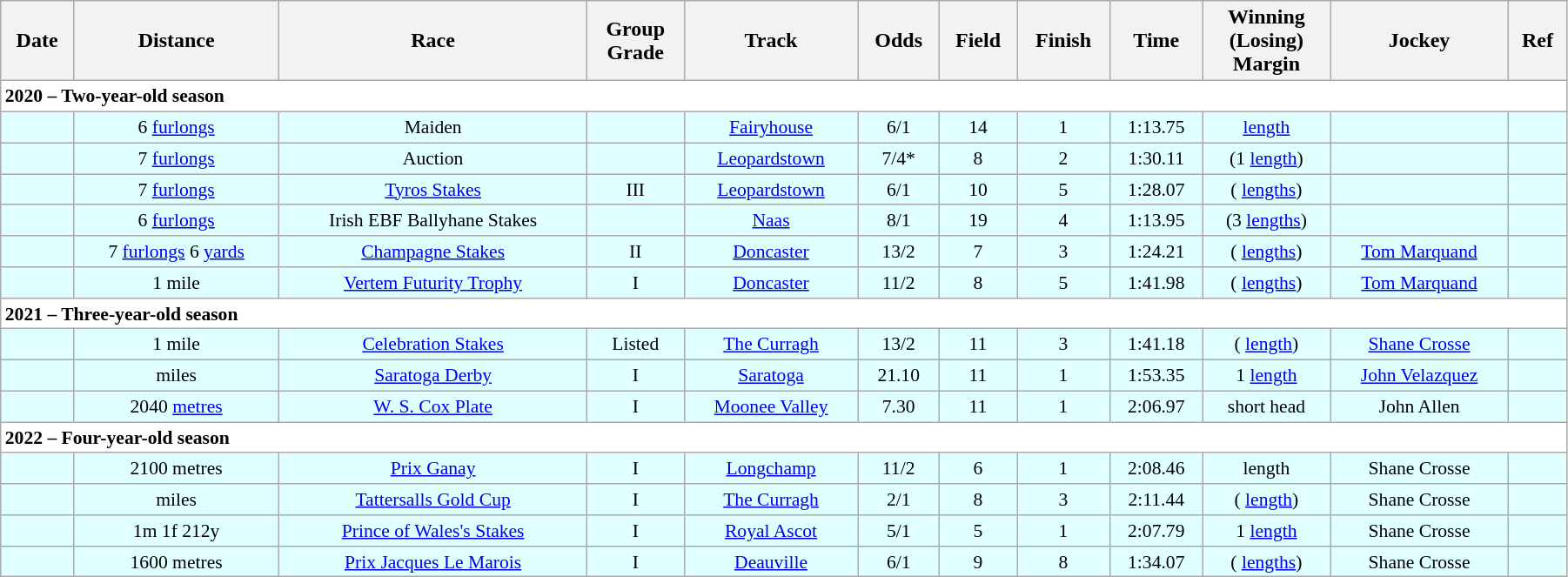<table class = "wikitable sortable" style="text-align:center; width:95%">
<tr>
<th scope="col">Date</th>
<th scope="col">Distance</th>
<th scope="col">Race</th>
<th scope="col">Group<br>Grade</th>
<th scope="col">Track</th>
<th scope="col">Odds</th>
<th scope="col">Field</th>
<th scope="col">Finish</th>
<th scope="col">Time</th>
<th scope="col">Winning<br>(Losing)<br>Margin</th>
<th scope="col">Jockey</th>
<th scope="col" class="unsortable">Ref</th>
</tr>
<tr style="font-size:90%; background-color:white">
<td align="left" colspan=12><strong>2020 – Two-year-old season</strong></td>
</tr>
<tr style="font-size:90%; background-color:lightcyan">
<td></td>
<td> 6 <a href='#'>furlongs</a></td>
<td>Maiden</td>
<td></td>
<td><a href='#'>Fairyhouse</a></td>
<td> 6/1</td>
<td>14</td>
<td>1</td>
<td>1:13.75</td>
<td> <a href='#'>length</a></td>
<td></td>
<td></td>
</tr>
<tr style="font-size:90%; background-color:lightcyan">
<td></td>
<td> 7 <a href='#'>furlongs</a></td>
<td>Auction</td>
<td></td>
<td><a href='#'>Leopardstown</a></td>
<td> 7/4*</td>
<td>8</td>
<td>2</td>
<td>1:30.11</td>
<td> (1 <a href='#'>length</a>)</td>
<td></td>
<td></td>
</tr>
<tr style="font-size:90%; background-color:lightcyan">
<td></td>
<td> 7 <a href='#'>furlongs</a></td>
<td><a href='#'>Tyros Stakes</a></td>
<td> III</td>
<td><a href='#'>Leopardstown</a></td>
<td> 6/1</td>
<td>10</td>
<td>5</td>
<td>1:28.07</td>
<td> ( <a href='#'>lengths</a>)</td>
<td></td>
<td></td>
</tr>
<tr style="font-size:90%; background-color:lightcyan">
<td></td>
<td> 6 <a href='#'>furlongs</a></td>
<td>Irish EBF Ballyhane Stakes</td>
<td></td>
<td><a href='#'>Naas</a></td>
<td> 8/1</td>
<td>19</td>
<td>4</td>
<td>1:13.95</td>
<td> (3 <a href='#'>lengths</a>)</td>
<td></td>
<td></td>
</tr>
<tr style="font-size:90%; background-color:lightcyan">
<td></td>
<td> 7 <a href='#'>furlongs</a> 6 <a href='#'>yards</a></td>
<td><a href='#'>Champagne Stakes</a></td>
<td>  II</td>
<td><a href='#'>Doncaster</a></td>
<td> 13/2</td>
<td>7</td>
<td>3</td>
<td>1:24.21</td>
<td> ( <a href='#'>lengths</a>)</td>
<td><a href='#'>Tom Marquand</a></td>
<td></td>
</tr>
<tr style="font-size:90%; background-color:lightcyan">
<td></td>
<td> 1 mile</td>
<td><a href='#'>Vertem Futurity Trophy</a></td>
<td>  I</td>
<td><a href='#'>Doncaster</a></td>
<td> 11/2</td>
<td>8</td>
<td>5</td>
<td>1:41.98</td>
<td> ( <a href='#'>lengths</a>)</td>
<td><a href='#'>Tom Marquand</a></td>
<td></td>
</tr>
<tr style="font-size:90%; background-color:white">
<td align="left" colspan=12><strong>2021 – Three-year-old season</strong></td>
</tr>
<tr style="font-size:90%; background-color:lightcyan">
<td></td>
<td> 1 mile</td>
<td><a href='#'>Celebration Stakes</a></td>
<td>  Listed</td>
<td><a href='#'>The Curragh</a></td>
<td> 13/2</td>
<td>11</td>
<td>3</td>
<td>1:41.18</td>
<td> ( <a href='#'>length</a>)</td>
<td><a href='#'>Shane Crosse</a></td>
<td></td>
</tr>
<tr style="font-size:90%; background-color:lightcyan">
<td></td>
<td>  miles</td>
<td><a href='#'>Saratoga Derby</a></td>
<td>  I</td>
<td><a href='#'>Saratoga</a></td>
<td> 21.10</td>
<td>11</td>
<td>1</td>
<td>1:53.35</td>
<td> 1 <a href='#'>length</a></td>
<td><a href='#'>John Velazquez</a></td>
<td></td>
</tr>
<tr style="font-size:90%; background-color:lightcyan">
<td></td>
<td> 2040 <a href='#'>metres</a></td>
<td><a href='#'>W. S. Cox Plate</a></td>
<td>  I</td>
<td><a href='#'>Moonee Valley</a></td>
<td>  7.30</td>
<td>11</td>
<td>1</td>
<td>2:06.97</td>
<td> short head</td>
<td>John Allen</td>
<td></td>
</tr>
<tr style="font-size:90%; background-color:white">
<td align="left" colspan=12><strong>2022 – Four-year-old season</strong></td>
</tr>
<tr style="font-size:90%; background-color:lightcyan">
<td></td>
<td> 2100 metres</td>
<td><a href='#'>Prix Ganay</a></td>
<td>  I</td>
<td><a href='#'>Longchamp</a></td>
<td>  11/2</td>
<td>6</td>
<td>1</td>
<td>2:08.46</td>
<td>  length</td>
<td>Shane Crosse</td>
<td></td>
</tr>
<tr style="font-size:90%; background-color:lightcyan">
<td></td>
<td>  miles</td>
<td><a href='#'>Tattersalls Gold Cup</a></td>
<td> I</td>
<td><a href='#'>The Curragh</a></td>
<td> 2/1</td>
<td>8</td>
<td>3</td>
<td>2:11.44</td>
<td> ( <a href='#'>length</a>)</td>
<td>Shane Crosse</td>
<td></td>
</tr>
<tr style="font-size:90%; background-color:lightcyan">
<td></td>
<td> 1m 1f 212y</td>
<td><a href='#'>Prince of Wales's Stakes</a></td>
<td> I</td>
<td><a href='#'>Royal Ascot</a></td>
<td> 5/1</td>
<td>5</td>
<td>1</td>
<td>2:07.79</td>
<td> 1 <a href='#'>length</a></td>
<td>Shane Crosse</td>
<td></td>
</tr>
<tr style="font-size:90%; background-color:lightcyan">
<td></td>
<td> 1600 metres</td>
<td><a href='#'>Prix Jacques Le Marois</a></td>
<td> I</td>
<td><a href='#'>Deauville</a></td>
<td> 6/1</td>
<td>9</td>
<td>8</td>
<td>1:34.07</td>
<td> ( <a href='#'>lengths</a>)</td>
<td>Shane Crosse</td>
<td></td>
</tr>
</table>
